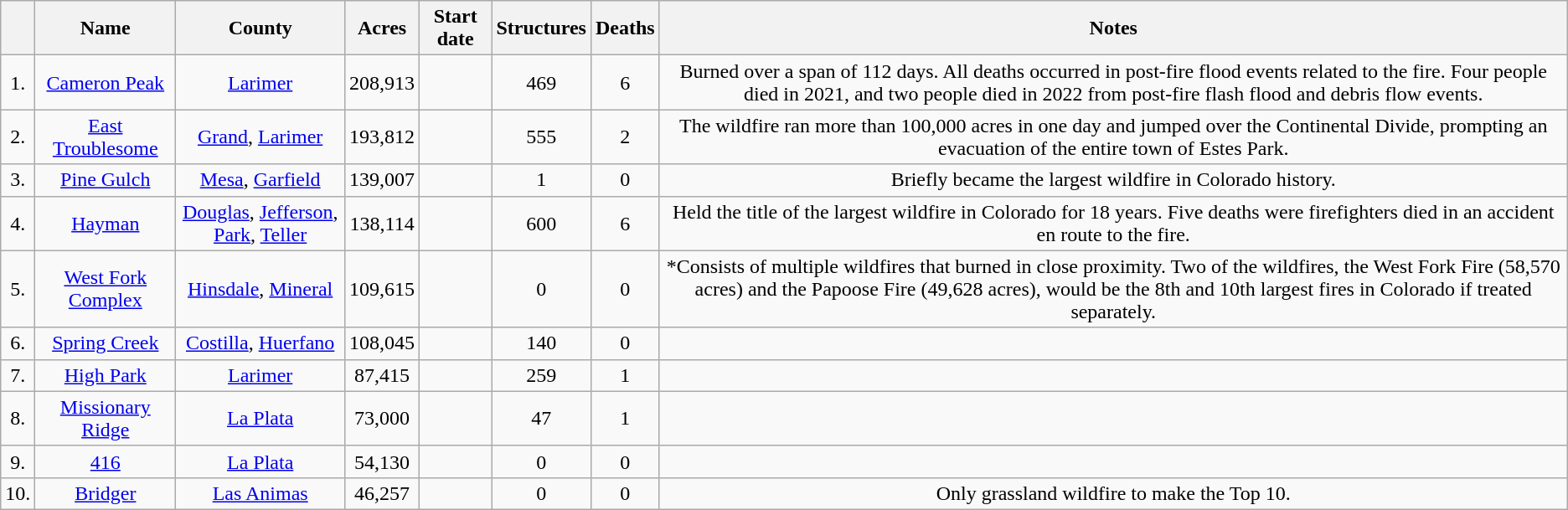<table class="wikitable sortable" style="text-align:center;">
<tr>
<th></th>
<th>Name</th>
<th>County</th>
<th>Acres</th>
<th>Start date</th>
<th>Structures</th>
<th data-sort-type=number>Deaths</th>
<th class="unsortable">Notes</th>
</tr>
<tr>
<td>1.</td>
<td><a href='#'>Cameron Peak</a></td>
<td><a href='#'>Larimer</a></td>
<td>208,913</td>
<td></td>
<td>469</td>
<td>6</td>
<td>Burned over a span of 112 days. All deaths occurred in post-fire flood events related to the fire. Four people died in 2021, and two people died in 2022 from post-fire flash flood and debris flow events.</td>
</tr>
<tr>
<td>2.</td>
<td><a href='#'>East Troublesome</a></td>
<td><a href='#'>Grand</a>, <a href='#'>Larimer</a></td>
<td>193,812</td>
<td></td>
<td>555</td>
<td>2</td>
<td>The wildfire ran more than 100,000 acres in one day and jumped over the Continental Divide, prompting an evacuation of the entire town of Estes Park.</td>
</tr>
<tr>
<td>3.</td>
<td><a href='#'>Pine Gulch</a></td>
<td><a href='#'>Mesa</a>, <a href='#'>Garfield</a></td>
<td>139,007</td>
<td></td>
<td>1</td>
<td>0</td>
<td>Briefly became the largest wildfire in Colorado history.</td>
</tr>
<tr>
<td>4.</td>
<td><a href='#'>Hayman</a></td>
<td><a href='#'>Douglas</a>, <a href='#'>Jefferson</a>, <a href='#'>Park</a>, <a href='#'>Teller</a></td>
<td>138,114</td>
<td></td>
<td>600</td>
<td>6</td>
<td>Held the title of the largest wildfire in Colorado for 18 years. Five deaths were firefighters died in an accident en route to the fire.</td>
</tr>
<tr>
<td>5.</td>
<td><a href='#'>West Fork Complex</a></td>
<td><a href='#'>Hinsdale</a>, <a href='#'>Mineral</a></td>
<td>109,615</td>
<td></td>
<td>0</td>
<td>0</td>
<td>*Consists of multiple wildfires that burned in close proximity. Two of the wildfires, the West Fork Fire (58,570 acres) and the Papoose Fire (49,628 acres), would be the 8th and 10th largest fires in Colorado if treated separately.</td>
</tr>
<tr>
<td>6.</td>
<td><a href='#'>Spring Creek</a></td>
<td><a href='#'>Costilla</a>, <a href='#'>Huerfano</a></td>
<td>108,045</td>
<td></td>
<td>140</td>
<td>0</td>
<td></td>
</tr>
<tr>
<td>7.</td>
<td><a href='#'>High Park</a></td>
<td><a href='#'>Larimer</a></td>
<td>87,415</td>
<td></td>
<td>259</td>
<td>1</td>
<td></td>
</tr>
<tr>
<td>8.</td>
<td><a href='#'>Missionary Ridge</a></td>
<td><a href='#'>La Plata</a></td>
<td>73,000</td>
<td></td>
<td>47</td>
<td>1</td>
<td></td>
</tr>
<tr>
<td>9.</td>
<td><a href='#'>416</a></td>
<td><a href='#'>La Plata</a></td>
<td>54,130</td>
<td></td>
<td>0</td>
<td>0</td>
<td></td>
</tr>
<tr>
<td>10.</td>
<td><a href='#'>Bridger</a></td>
<td><a href='#'>Las Animas</a></td>
<td>46,257</td>
<td></td>
<td>0</td>
<td>0</td>
<td>Only grassland wildfire to make the Top 10.</td>
</tr>
</table>
